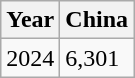<table class="wikitable">
<tr>
<th>Year</th>
<th>China</th>
</tr>
<tr>
<td>2024</td>
<td>6,301</td>
</tr>
</table>
